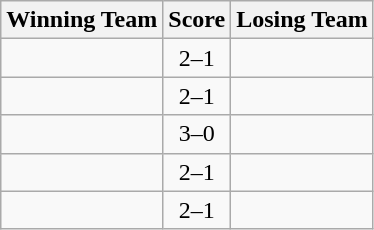<table class=wikitable style="border:1px solid #AAAAAA;">
<tr>
<th>Winning Team</th>
<th>Score</th>
<th>Losing Team</th>
</tr>
<tr>
<td><strong></strong></td>
<td align="center">2–1</td>
<td></td>
</tr>
<tr>
<td><strong></strong></td>
<td align="center">2–1</td>
<td></td>
</tr>
<tr>
<td><strong></strong></td>
<td align="center">3–0</td>
<td></td>
</tr>
<tr>
<td><strong></strong></td>
<td align="center">2–1</td>
<td></td>
</tr>
<tr>
<td><strong></strong></td>
<td align="center">2–1</td>
<td></td>
</tr>
</table>
